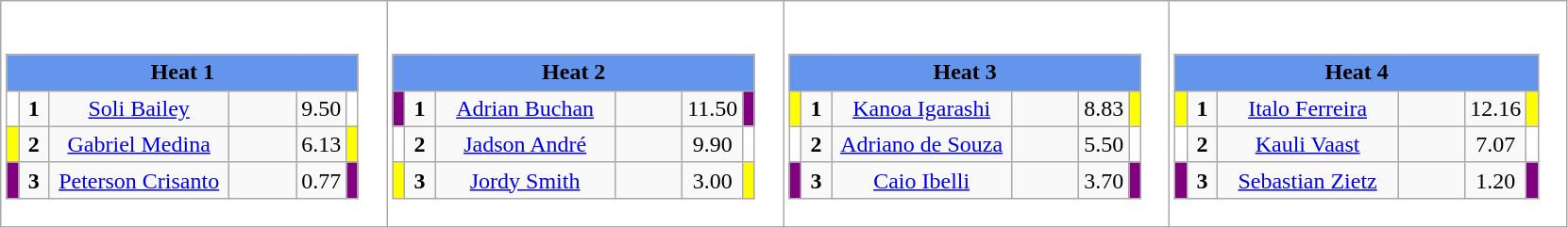<table class="wikitable" style="background:#fff;">
<tr>
<td><div><br><table class="wikitable">
<tr>
<td colspan="6"  style="text-align:center; background:#6495ed;"><strong>Heat 1</strong></td>
</tr>
<tr>
<td style="width:01px; background: #fff;"></td>
<td style="width:14px; text-align:center;"><strong>1</strong></td>
<td style="width:120px; text-align:center;"><a href='#'>Soli Bailey</a></td>
<td style="width:40px; text-align:center;"></td>
<td style="width:20px; text-align:center;">9.50</td>
<td style="width:01px; background: #fff;"></td>
</tr>
<tr>
<td style="width:01px; background: #ff0;"></td>
<td style="width:14px; text-align:center;"><strong>2</strong></td>
<td style="width:120px; text-align:center;"><a href='#'>Gabriel Medina</a></td>
<td style="width:40px; text-align:center;"></td>
<td style="width:20px; text-align:center;">6.13</td>
<td style="width:01px; background: #ff0;"></td>
</tr>
<tr>
<td style="width:01px; background: #800080;"></td>
<td style="width:14px; text-align:center;"><strong>3</strong></td>
<td style="width:120px; text-align:center;"><a href='#'>Peterson Crisanto</a></td>
<td style="width:40px; text-align:center;"></td>
<td style="width:20px; text-align:center;">0.77</td>
<td style="width:01px; background: #800080;"></td>
</tr>
</table>
</div></td>
<td><div><br><table class="wikitable">
<tr>
<td colspan="6"  style="text-align:center; background:#6495ed;"><strong>Heat 2</strong></td>
</tr>
<tr>
<td style="width:01px; background: #800080;"></td>
<td style="width:14px; text-align:center;"><strong>1</strong></td>
<td style="width:120px; text-align:center;"><a href='#'>Adrian Buchan</a></td>
<td style="width:40px; text-align:center;"></td>
<td style="width:20px; text-align:center;">11.50</td>
<td style="width:01px; background: #800080;"></td>
</tr>
<tr>
<td style="width:01px; background: #fff;"></td>
<td style="width:14px; text-align:center;"><strong>2</strong></td>
<td style="width:120px; text-align:center;"><a href='#'>Jadson André</a></td>
<td style="width:40px; text-align:center;"></td>
<td style="width:20px; text-align:center;">9.90</td>
<td style="width:01px; background: #fff;"></td>
</tr>
<tr>
<td style="width:01px; background: #ff0;"></td>
<td style="width:14px; text-align:center;"><strong>3</strong></td>
<td style="width:120px; text-align:center;"><a href='#'>Jordy Smith</a></td>
<td style="width:40px; text-align:center;"></td>
<td style="width:20px; text-align:center;">3.00</td>
<td style="width:01px; background: #ff0;"></td>
</tr>
</table>
</div></td>
<td><div><br><table class="wikitable">
<tr>
<td colspan="6"  style="text-align:center; background:#6495ed;"><strong>Heat 3</strong></td>
</tr>
<tr>
<td style="width:01px; background: #ff0;"></td>
<td style="width:14px; text-align:center;"><strong>1</strong></td>
<td style="width:120px; text-align:center;"><a href='#'>Kanoa Igarashi</a></td>
<td style="width:40px; text-align:center;"></td>
<td style="width:20px; text-align:center;">8.83</td>
<td style="width:01px; background: #ff0;"></td>
</tr>
<tr>
<td style="width:01px; background: #fff;"></td>
<td style="width:14px; text-align:center;"><strong>2</strong></td>
<td style="width:120px; text-align:center;"><a href='#'>Adriano de Souza</a></td>
<td style="width:40px; text-align:center;"></td>
<td style="width:20px; text-align:center;">5.50</td>
<td style="width:01px; background: #fff;"></td>
</tr>
<tr>
<td style="width:01px; background: #800080;"></td>
<td style="width:14px; text-align:center;"><strong>3</strong></td>
<td style="width:120px; text-align:center;"><a href='#'>Caio Ibelli</a></td>
<td style="width:40px; text-align:center;"></td>
<td style="width:20px; text-align:center;">3.70</td>
<td style="width:01px; background: #800080;"></td>
</tr>
</table>
</div></td>
<td><div><br><table class="wikitable">
<tr>
<td colspan="6"  style="text-align:center; background:#6495ed;"><strong>Heat 4</strong></td>
</tr>
<tr>
<td style="width:01px; background: #ff0;"></td>
<td style="width:14px; text-align:center;"><strong>1</strong></td>
<td style="width:120px; text-align:center;"><a href='#'>Italo Ferreira</a></td>
<td style="width:40px; text-align:center;"></td>
<td style="width:20px; text-align:center;">12.16</td>
<td style="width:01px; background: #ff0;"></td>
</tr>
<tr>
<td style="width:01px; background: #fff;"></td>
<td style="width:14px; text-align:center;"><strong>2</strong></td>
<td style="width:120px; text-align:center;"><a href='#'>Kauli Vaast</a></td>
<td style="width:40px; text-align:center;"></td>
<td style="width:20px; text-align:center;">7.07</td>
<td style="width:01px; background: #fff;"></td>
</tr>
<tr>
<td style="width:01px; background: #800080;"></td>
<td style="width:14px; text-align:center;"><strong>3</strong></td>
<td style="width:120px; text-align:center;"><a href='#'>Sebastian Zietz</a></td>
<td style="width:40px; text-align:center;"></td>
<td style="width:20px; text-align:center;">1.20</td>
<td style="width:01px; background: #800080;"></td>
</tr>
</table>
</div></td>
</tr>
</table>
